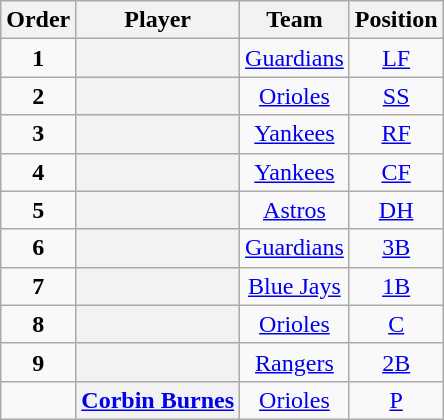<table class="wikitable sortable plainrowheaders" style="text-align:center;">
<tr>
<th scope="col">Order</th>
<th scope="col">Player</th>
<th scope="col">Team</th>
<th scope="col">Position</th>
</tr>
<tr>
<td><strong>1</strong></td>
<th scope="row" style="text-align:center"></th>
<td><a href='#'>Guardians</a></td>
<td><a href='#'>LF</a></td>
</tr>
<tr>
<td><strong>2</strong></td>
<th scope="row" style="text-align:center"></th>
<td><a href='#'>Orioles</a></td>
<td><a href='#'>SS</a></td>
</tr>
<tr>
<td><strong>3</strong></td>
<th scope="row" style="text-align:center"></th>
<td><a href='#'>Yankees</a></td>
<td><a href='#'>RF</a></td>
</tr>
<tr>
<td><strong>4</strong></td>
<th scope="row" style="text-align:center"></th>
<td><a href='#'>Yankees</a></td>
<td><a href='#'>CF</a></td>
</tr>
<tr>
<td><strong>5</strong></td>
<th scope="row" style="text-align:center"></th>
<td><a href='#'>Astros</a></td>
<td><a href='#'>DH</a></td>
</tr>
<tr>
<td><strong>6</strong></td>
<th scope="row" style="text-align:center"></th>
<td><a href='#'>Guardians</a></td>
<td><a href='#'>3B</a></td>
</tr>
<tr>
<td><strong>7</strong></td>
<th scope="row" style="text-align:center"></th>
<td><a href='#'>Blue Jays</a></td>
<td><a href='#'>1B</a></td>
</tr>
<tr>
<td><strong>8</strong></td>
<th scope="row" style="text-align:center"></th>
<td><a href='#'>Orioles</a></td>
<td><a href='#'>C</a></td>
</tr>
<tr>
<td><strong>9</strong></td>
<th scope="row" style="text-align:center"></th>
<td><a href='#'>Rangers</a></td>
<td><a href='#'>2B</a></td>
</tr>
<tr>
<td></td>
<th scope="row" style="text-align:center"><a href='#'>Corbin Burnes</a></th>
<td><a href='#'>Orioles</a></td>
<td><a href='#'>P</a></td>
</tr>
</table>
